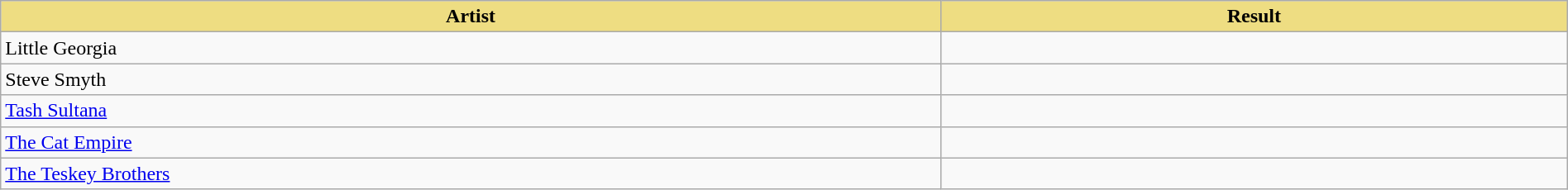<table class="wikitable" width=100%>
<tr>
<th style="width:15%;background:#EEDD82;">Artist</th>
<th style="width:10%;background:#EEDD82;">Result</th>
</tr>
<tr>
<td>Little Georgia</td>
<td></td>
</tr>
<tr>
<td>Steve Smyth</td>
<td></td>
</tr>
<tr>
<td><a href='#'>Tash Sultana</a></td>
<td></td>
</tr>
<tr>
<td><a href='#'>The Cat Empire</a></td>
<td></td>
</tr>
<tr>
<td><a href='#'>The Teskey Brothers</a></td>
<td></td>
</tr>
</table>
